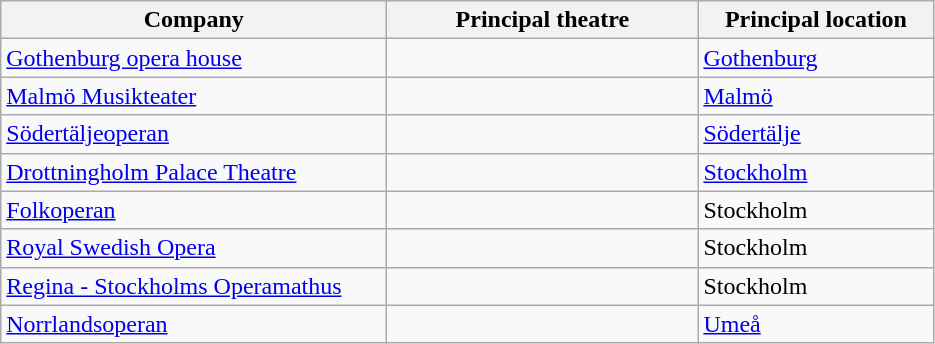<table class="wikitable">
<tr>
<th width=250>Company</th>
<th width=200>Principal theatre</th>
<th width=150>Principal location</th>
</tr>
<tr>
<td><a href='#'>Gothenburg opera house</a></td>
<td></td>
<td><a href='#'>Gothenburg</a></td>
</tr>
<tr>
<td><a href='#'>Malmö Musikteater</a></td>
<td></td>
<td><a href='#'>Malmö</a></td>
</tr>
<tr>
<td><a href='#'>Södertäljeoperan</a></td>
<td></td>
<td><a href='#'>Södertälje</a></td>
</tr>
<tr>
<td><a href='#'>Drottningholm Palace Theatre</a></td>
<td></td>
<td><a href='#'>Stockholm</a></td>
</tr>
<tr>
<td><a href='#'>Folkoperan</a></td>
<td></td>
<td>Stockholm</td>
</tr>
<tr>
<td><a href='#'>Royal Swedish Opera</a></td>
<td></td>
<td>Stockholm</td>
</tr>
<tr>
<td><a href='#'>Regina - Stockholms Operamathus</a></td>
<td></td>
<td>Stockholm</td>
</tr>
<tr>
<td><a href='#'>Norrlandsoperan</a></td>
<td></td>
<td><a href='#'>Umeå</a></td>
</tr>
</table>
